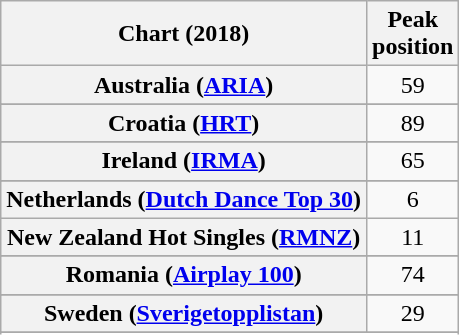<table class="wikitable plainrowheaders sortable" style="text-align:center">
<tr>
<th scope="col">Chart (2018)</th>
<th scope="col">Peak<br> position</th>
</tr>
<tr>
<th scope="row">Australia (<a href='#'>ARIA</a>)</th>
<td>59</td>
</tr>
<tr>
</tr>
<tr>
</tr>
<tr>
</tr>
<tr>
</tr>
<tr>
</tr>
<tr>
</tr>
<tr>
<th scope="row">Croatia (<a href='#'>HRT</a>)</th>
<td>89</td>
</tr>
<tr>
</tr>
<tr>
</tr>
<tr>
</tr>
<tr>
</tr>
<tr>
</tr>
<tr>
</tr>
<tr>
<th scope="row">Ireland (<a href='#'>IRMA</a>)</th>
<td>65</td>
</tr>
<tr>
</tr>
<tr>
</tr>
<tr>
<th scope="row">Netherlands (<a href='#'>Dutch Dance Top 30</a>)</th>
<td>6</td>
</tr>
<tr>
<th scope="row">New Zealand Hot Singles (<a href='#'>RMNZ</a>)</th>
<td>11</td>
</tr>
<tr>
</tr>
<tr>
<th scope="row">Romania (<a href='#'>Airplay 100</a>)</th>
<td>74</td>
</tr>
<tr>
</tr>
<tr>
<th scope="row">Sweden (<a href='#'>Sverigetopplistan</a>)</th>
<td>29</td>
</tr>
<tr>
</tr>
<tr>
</tr>
</table>
